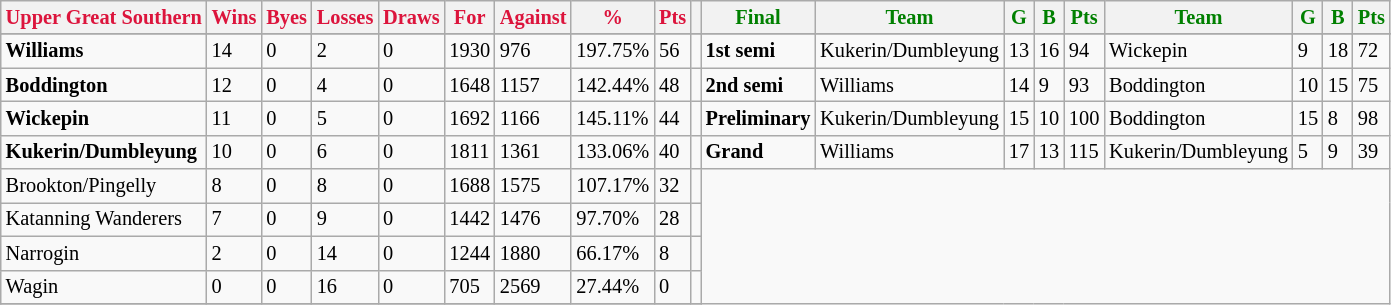<table style="font-size: 85%; text-align: left;" class="wikitable">
<tr>
<th style="color:crimson">Upper Great Southern</th>
<th style="color:crimson">Wins</th>
<th style="color:crimson">Byes</th>
<th style="color:crimson">Losses</th>
<th style="color:crimson">Draws</th>
<th style="color:crimson">For</th>
<th style="color:crimson">Against</th>
<th style="color:crimson">%</th>
<th style="color:crimson">Pts</th>
<th></th>
<th style="color:green">Final</th>
<th style="color:green">Team</th>
<th style="color:green">G</th>
<th style="color:green">B</th>
<th style="color:green">Pts</th>
<th style="color:green">Team</th>
<th style="color:green">G</th>
<th style="color:green">B</th>
<th style="color:green">Pts</th>
</tr>
<tr>
</tr>
<tr>
</tr>
<tr>
<td><strong>	Williams	</strong></td>
<td>14</td>
<td>0</td>
<td>2</td>
<td>0</td>
<td>1930</td>
<td>976</td>
<td>197.75%</td>
<td>56</td>
<td></td>
<td><strong>1st semi</strong></td>
<td>Kukerin/Dumbleyung</td>
<td>13</td>
<td>16</td>
<td>94</td>
<td>Wickepin</td>
<td>9</td>
<td>18</td>
<td>72</td>
</tr>
<tr>
<td><strong>	Boddington	</strong></td>
<td>12</td>
<td>0</td>
<td>4</td>
<td>0</td>
<td>1648</td>
<td>1157</td>
<td>142.44%</td>
<td>48</td>
<td></td>
<td><strong>2nd semi</strong></td>
<td>Williams</td>
<td>14</td>
<td>9</td>
<td>93</td>
<td>Boddington</td>
<td>10</td>
<td>15</td>
<td>75</td>
</tr>
<tr>
<td><strong>	Wickepin	</strong></td>
<td>11</td>
<td>0</td>
<td>5</td>
<td>0</td>
<td>1692</td>
<td>1166</td>
<td>145.11%</td>
<td>44</td>
<td></td>
<td><strong>Preliminary</strong></td>
<td>Kukerin/Dumbleyung</td>
<td>15</td>
<td>10</td>
<td>100</td>
<td>Boddington</td>
<td>15</td>
<td>8</td>
<td>98</td>
</tr>
<tr>
<td><strong>	Kukerin/Dumbleyung	</strong></td>
<td>10</td>
<td>0</td>
<td>6</td>
<td>0</td>
<td>1811</td>
<td>1361</td>
<td>133.06%</td>
<td>40</td>
<td></td>
<td><strong>Grand</strong></td>
<td>Williams</td>
<td>17</td>
<td>13</td>
<td>115</td>
<td>Kukerin/Dumbleyung</td>
<td>5</td>
<td>9</td>
<td>39</td>
</tr>
<tr>
<td>Brookton/Pingelly</td>
<td>8</td>
<td>0</td>
<td>8</td>
<td>0</td>
<td>1688</td>
<td>1575</td>
<td>107.17%</td>
<td>32</td>
<td></td>
</tr>
<tr>
<td>Katanning Wanderers</td>
<td>7</td>
<td>0</td>
<td>9</td>
<td>0</td>
<td>1442</td>
<td>1476</td>
<td>97.70%</td>
<td>28</td>
<td></td>
</tr>
<tr>
<td>Narrogin</td>
<td>2</td>
<td>0</td>
<td>14</td>
<td>0</td>
<td>1244</td>
<td>1880</td>
<td>66.17%</td>
<td>8</td>
<td></td>
</tr>
<tr>
<td>Wagin</td>
<td>0</td>
<td>0</td>
<td>16</td>
<td>0</td>
<td>705</td>
<td>2569</td>
<td>27.44%</td>
<td>0</td>
<td></td>
</tr>
<tr>
</tr>
</table>
